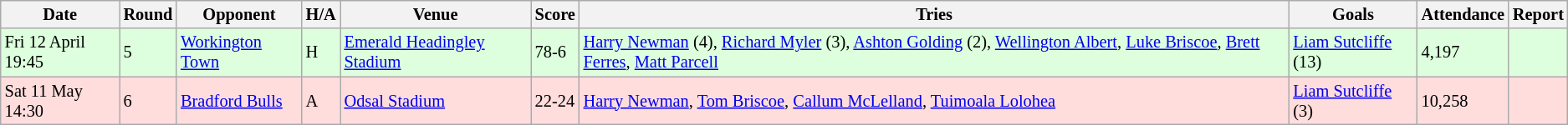<table class="wikitable" style="font-size:85%;">
<tr>
<th>Date</th>
<th>Round</th>
<th>Opponent</th>
<th>H/A</th>
<th>Venue</th>
<th>Score</th>
<th>Tries</th>
<th>Goals</th>
<th>Attendance</th>
<th>Report</th>
</tr>
<tr bgcolor=#DDFFDD>
<td>Fri 12 April 19:45</td>
<td>5</td>
<td><a href='#'>Workington Town</a></td>
<td>H</td>
<td><a href='#'>Emerald Headingley Stadium</a></td>
<td>78-6</td>
<td><a href='#'>Harry Newman</a> (4), <a href='#'>Richard Myler</a> (3), <a href='#'>Ashton Golding</a> (2), <a href='#'>Wellington Albert</a>, <a href='#'>Luke Briscoe</a>, <a href='#'>Brett Ferres</a>, <a href='#'>Matt Parcell</a></td>
<td><a href='#'>Liam Sutcliffe</a> (13)</td>
<td>4,197</td>
<td></td>
</tr>
<tr bgcolor=#FFDDDD>
<td>Sat 11 May 14:30</td>
<td>6</td>
<td><a href='#'>Bradford Bulls</a></td>
<td>A</td>
<td><a href='#'>Odsal Stadium</a></td>
<td>22-24</td>
<td><a href='#'>Harry Newman</a>, <a href='#'>Tom Briscoe</a>, <a href='#'>Callum McLelland</a>, <a href='#'>Tuimoala Lolohea</a></td>
<td><a href='#'>Liam Sutcliffe</a> (3)</td>
<td>10,258</td>
<td></td>
</tr>
</table>
